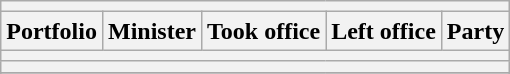<table class="wikitable">
<tr>
<th bgcolor="#000000" colspan="6"></th>
</tr>
<tr>
<th>Portfolio</th>
<th>Minister</th>
<th>Took office</th>
<th>Left office</th>
<th colspan="2">Party</th>
</tr>
<tr>
<th bgcolor="#000000" colspan="6"></th>
</tr>
<tr>
<th bgcolor="#000000" colspan="6"></th>
</tr>
<tr>
</tr>
<tr>
</tr>
<tr>
</tr>
<tr>
</tr>
<tr>
</tr>
<tr>
</tr>
</table>
